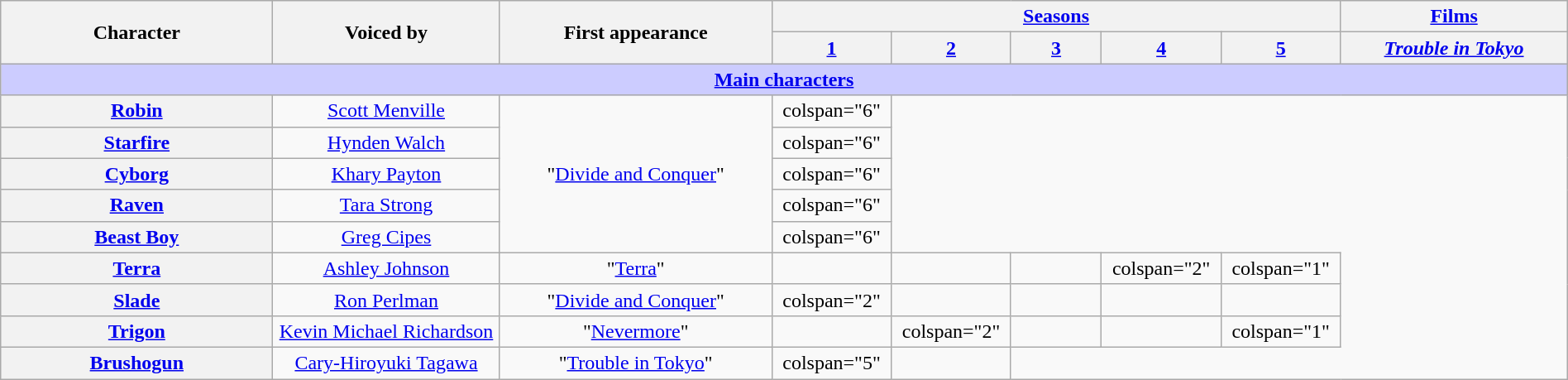<table class="wikitable" style="text-align:center; width:100%">
<tr>
<th rowspan="2" style="width:15%;">Character</th>
<th rowspan="2" style="width:12.5%;">Voiced by</th>
<th rowspan="2" style="width:15%;">First appearance</th>
<th scope="col" colspan="5"><a href='#'>Seasons</a></th>
<th scope="col" colspan="2"><a href='#'>Films</a></th>
</tr>
<tr>
<th style="width:5%;"><a href='#'>1</a></th>
<th style="width:5%;"><a href='#'>2</a></th>
<th style="width:5%;"><a href='#'>3</a></th>
<th style="width:5%;"><a href='#'>4</a></th>
<th style="width:5%;"><a href='#'>5</a></th>
<th style="width:12.5%;"><a href='#'><em>Trouble in Tokyo</em></a></th>
</tr>
<tr>
<th colspan="9" style="background-color:#ccccff;"><a href='#'>Main characters</a></th>
</tr>
<tr>
<th scope="row"><a href='#'>Robin</a></th>
<td><a href='#'>Scott Menville</a></td>
<td rowspan="5">"<a href='#'>Divide and Conquer</a>"</td>
<td>colspan="6" </td>
</tr>
<tr>
<th scope="row"><a href='#'>Starfire</a></th>
<td><a href='#'>Hynden Walch</a></td>
<td>colspan="6" </td>
</tr>
<tr>
<th scope="row"><a href='#'>Cyborg</a></th>
<td><a href='#'>Khary Payton</a></td>
<td>colspan="6" </td>
</tr>
<tr>
<th scope="row"><a href='#'>Raven</a></th>
<td><a href='#'>Tara Strong</a></td>
<td>colspan="6" </td>
</tr>
<tr>
<th scope="row"><a href='#'>Beast Boy</a></th>
<td><a href='#'>Greg Cipes</a></td>
<td>colspan="6" </td>
</tr>
<tr>
<th scope="row"><a href='#'>Terra</a></th>
<td><a href='#'>Ashley Johnson</a></td>
<td>"<a href='#'>Terra</a>"</td>
<td></td>
<td></td>
<td></td>
<td>colspan="2" </td>
<td>colspan="1" </td>
</tr>
<tr>
<th scope="row"><a href='#'>Slade</a></th>
<td><a href='#'>Ron Perlman</a></td>
<td>"<a href='#'>Divide and Conquer</a>"</td>
<td>colspan="2" </td>
<td></td>
<td></td>
<td></td>
<td></td>
</tr>
<tr>
<th scope="row"><a href='#'>Trigon</a></th>
<td><a href='#'>Kevin Michael Richardson</a></td>
<td>"<a href='#'>Nevermore</a>"</td>
<td></td>
<td>colspan="2" </td>
<td></td>
<td></td>
<td>colspan="1" </td>
</tr>
<tr>
<th scope="row"><a href='#'>Brushogun</a></th>
<td><a href='#'>Cary-Hiroyuki Tagawa</a></td>
<td>"<a href='#'>Trouble in Tokyo</a>"</td>
<td>colspan="5" </td>
<td></td>
</tr>
</table>
